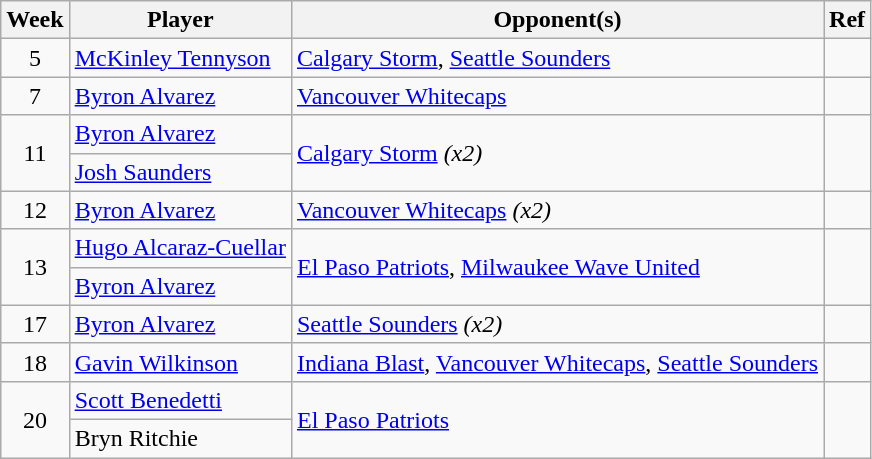<table class=wikitable>
<tr>
<th>Week</th>
<th>Player</th>
<th>Opponent(s)</th>
<th>Ref</th>
</tr>
<tr>
<td align=center>5</td>
<td> <a href='#'>McKinley Tennyson</a></td>
<td><a href='#'>Calgary Storm</a>, <a href='#'>Seattle Sounders</a></td>
<td></td>
</tr>
<tr>
<td align=center>7</td>
<td> <a href='#'>Byron Alvarez</a></td>
<td><a href='#'>Vancouver Whitecaps</a></td>
<td></td>
</tr>
<tr>
<td rowspan="2" align=center>11</td>
<td> <a href='#'>Byron Alvarez</a></td>
<td rowspan="2"><a href='#'>Calgary Storm</a> <em>(x2)</em></td>
<td rowspan="2"></td>
</tr>
<tr>
<td> <a href='#'>Josh Saunders</a></td>
</tr>
<tr>
<td align=center>12</td>
<td> <a href='#'>Byron Alvarez</a></td>
<td><a href='#'>Vancouver Whitecaps</a> <em>(x2)</em></td>
<td></td>
</tr>
<tr>
<td rowspan="2" align=center>13</td>
<td> <a href='#'>Hugo Alcaraz-Cuellar</a></td>
<td rowspan="2"><a href='#'>El Paso Patriots</a>, <a href='#'>Milwaukee Wave United</a></td>
<td rowspan="2"></td>
</tr>
<tr>
<td> <a href='#'>Byron Alvarez</a></td>
</tr>
<tr>
<td align=center>17</td>
<td> <a href='#'>Byron Alvarez</a></td>
<td><a href='#'>Seattle Sounders</a> <em>(x2)</em></td>
<td></td>
</tr>
<tr>
<td align=center>18</td>
<td> <a href='#'>Gavin Wilkinson</a></td>
<td><a href='#'>Indiana Blast</a>, <a href='#'>Vancouver Whitecaps</a>, <a href='#'>Seattle Sounders</a></td>
<td></td>
</tr>
<tr>
<td rowspan="2" align=center>20</td>
<td> <a href='#'>Scott Benedetti</a></td>
<td rowspan="2"><a href='#'>El Paso Patriots</a></td>
<td rowspan="2"></td>
</tr>
<tr>
<td> Bryn Ritchie</td>
</tr>
</table>
